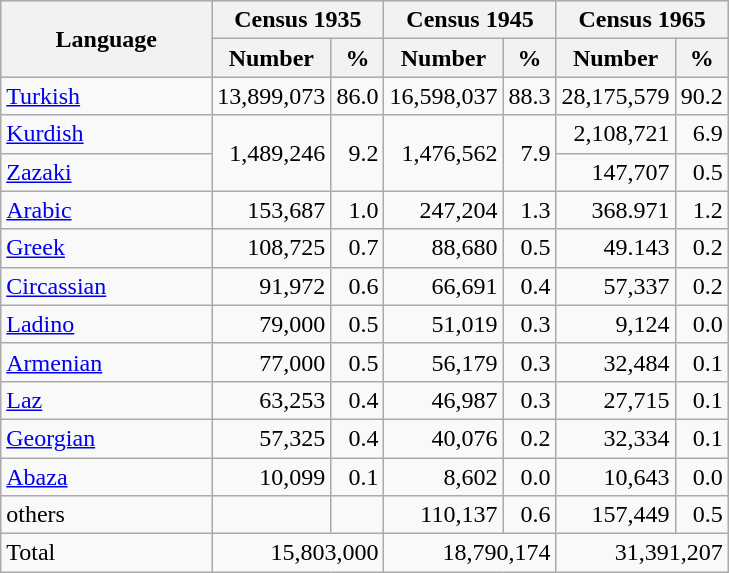<table class="wikitable" style="text-align: right;">
<tr style="background:#e0e0e0;">
<th style="width:100pt;" rowspan="2">Language</th>
<th colspan="2">Census 1935</th>
<th colspan="2">Census 1945</th>
<th colspan="2">Census 1965</th>
</tr>
<tr style="background:#e0e0e0;">
<th>Number</th>
<th>%</th>
<th>Number</th>
<th>%</th>
<th>Number</th>
<th>%</th>
</tr>
<tr>
<td align=left><a href='#'>Turkish</a></td>
<td>13,899,073</td>
<td>86.0</td>
<td>16,598,037</td>
<td>88.3</td>
<td>28,175,579</td>
<td>90.2</td>
</tr>
<tr>
<td align=left><a href='#'>Kurdish</a></td>
<td rowspan="2">1,489,246</td>
<td rowspan="2">9.2</td>
<td rowspan="2">1,476,562</td>
<td rowspan="2">7.9</td>
<td>2,108,721</td>
<td>6.9</td>
</tr>
<tr>
<td align=left><a href='#'>Zazaki</a></td>
<td>147,707</td>
<td>0.5</td>
</tr>
<tr>
<td align=left><a href='#'>Arabic</a></td>
<td>153,687</td>
<td>1.0</td>
<td>247,204</td>
<td>1.3</td>
<td>368.971</td>
<td>1.2</td>
</tr>
<tr>
<td align=left><a href='#'>Greek</a></td>
<td>108,725</td>
<td>0.7</td>
<td>88,680</td>
<td>0.5</td>
<td>49.143</td>
<td>0.2</td>
</tr>
<tr>
<td align=left><a href='#'>Circassian</a></td>
<td>91,972</td>
<td>0.6</td>
<td>66,691</td>
<td>0.4</td>
<td>57,337</td>
<td>0.2</td>
</tr>
<tr>
<td align=left><a href='#'>Ladino</a></td>
<td>79,000</td>
<td>0.5</td>
<td>51,019</td>
<td>0.3</td>
<td>9,124</td>
<td>0.0</td>
</tr>
<tr>
<td align=left><a href='#'>Armenian</a></td>
<td>77,000</td>
<td>0.5</td>
<td>56,179</td>
<td>0.3</td>
<td>32,484</td>
<td>0.1</td>
</tr>
<tr>
<td align=left><a href='#'>Laz</a></td>
<td>63,253</td>
<td>0.4</td>
<td>46,987</td>
<td>0.3</td>
<td>27,715</td>
<td>0.1</td>
</tr>
<tr>
<td align=left><a href='#'>Georgian</a></td>
<td>57,325</td>
<td>0.4</td>
<td>40,076</td>
<td>0.2</td>
<td>32,334</td>
<td>0.1</td>
</tr>
<tr>
<td align=left><a href='#'>Abaza</a></td>
<td>10,099</td>
<td>0.1</td>
<td>8,602</td>
<td>0.0</td>
<td>10,643</td>
<td>0.0</td>
</tr>
<tr>
<td align=left>others</td>
<td></td>
<td></td>
<td>110,137</td>
<td>0.6</td>
<td>157,449</td>
<td>0.5</td>
</tr>
<tr>
<td align=left>Total</td>
<td colspan="2">15,803,000</td>
<td colspan="2">18,790,174</td>
<td colspan="2">31,391,207</td>
</tr>
</table>
